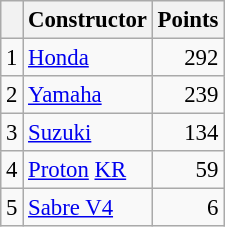<table class="wikitable" style="font-size: 95%;">
<tr>
<th></th>
<th>Constructor</th>
<th>Points</th>
</tr>
<tr>
<td align=center>1</td>
<td> <a href='#'>Honda</a></td>
<td align=right>292</td>
</tr>
<tr>
<td align=center>2</td>
<td> <a href='#'>Yamaha</a></td>
<td align=right>239</td>
</tr>
<tr>
<td align=center>3</td>
<td> <a href='#'>Suzuki</a></td>
<td align=right>134</td>
</tr>
<tr>
<td align=center>4</td>
<td> <a href='#'>Proton</a> <a href='#'>KR</a></td>
<td align=right>59</td>
</tr>
<tr>
<td align=center>5</td>
<td> <a href='#'>Sabre V4</a></td>
<td align=right>6</td>
</tr>
</table>
